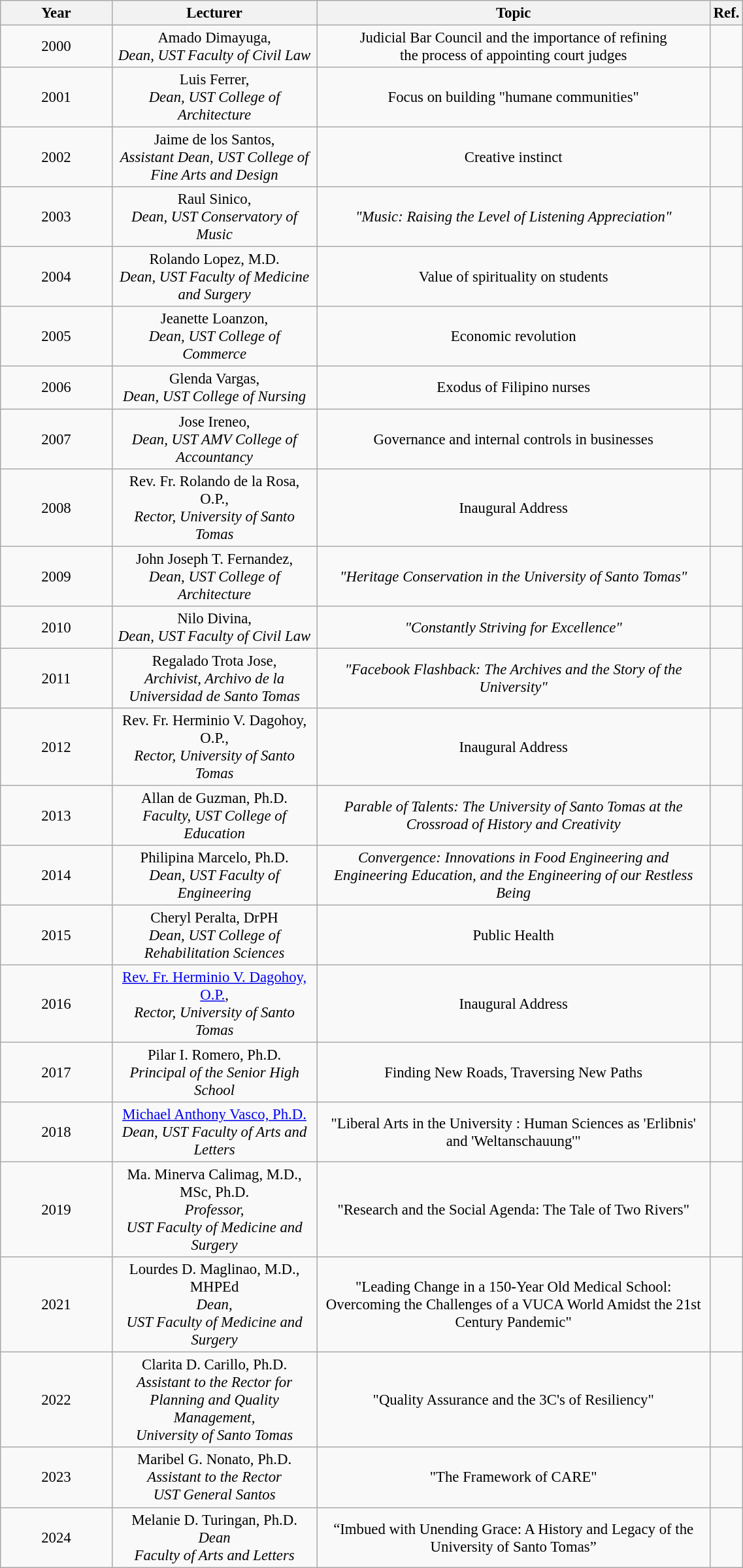<table class="wikitable" width="60%" style="font-size: 95%; text-align:center">
<tr>
<th width='15%'>Year</th>
<th !width='35%'>Lecturer</th>
<th !width='45%'>Topic</th>
<th !width='5%'>Ref.</th>
</tr>
<tr>
<td>2000</td>
<td>Amado Dimayuga, <br> <em>Dean, UST Faculty of Civil Law</em></td>
<td>Judicial Bar Council and the importance of refining <br> the process of appointing court judges</td>
<td></td>
</tr>
<tr>
<td>2001</td>
<td>Luis Ferrer, <br> <em>Dean, UST College of Architecture</em></td>
<td>Focus on building "humane communities"</td>
<td></td>
</tr>
<tr>
<td>2002</td>
<td>Jaime de los Santos, <br> <em>Assistant Dean, UST College of Fine Arts and Design </em></td>
<td>Creative instinct</td>
<td></td>
</tr>
<tr>
<td>2003</td>
<td>Raul Sinico, <br> <em>Dean, UST Conservatory of Music</em></td>
<td><em>"Music: Raising the Level of Listening Appreciation"</em></td>
<td></td>
</tr>
<tr>
<td>2004</td>
<td>Rolando Lopez, M.D. <br> <em>Dean, UST Faculty of Medicine and Surgery</em></td>
<td>Value of spirituality on students</td>
<td></td>
</tr>
<tr>
<td>2005</td>
<td>Jeanette Loanzon, <br> <em>Dean, UST College of Commerce</em></td>
<td>Economic revolution</td>
<td></td>
</tr>
<tr>
<td>2006</td>
<td>Glenda Vargas, <br> <em>Dean, UST College of Nursing</em></td>
<td>Exodus of Filipino nurses</td>
<td></td>
</tr>
<tr>
<td>2007</td>
<td>Jose Ireneo, <br> <em>Dean, UST AMV College of Accountancy</em></td>
<td>Governance and internal controls in businesses</td>
<td></td>
</tr>
<tr>
<td>2008</td>
<td>Rev. Fr. Rolando de la Rosa, O.P., <br> <em>Rector, University of Santo Tomas</em></td>
<td>Inaugural Address</td>
<td></td>
</tr>
<tr>
<td>2009</td>
<td>John Joseph T. Fernandez, <br> <em>Dean, UST College of Architecture</em></td>
<td><em>"Heritage Conservation in the University of Santo Tomas"</em></td>
<td></td>
</tr>
<tr>
<td>2010</td>
<td>Nilo Divina, <br> <em>Dean, UST Faculty of Civil Law</em></td>
<td><em>"Constantly Striving for Excellence"</em></td>
<td></td>
</tr>
<tr>
<td>2011</td>
<td>Regalado Trota Jose, <br> <em>Archivist, Archivo de la Universidad de Santo Tomas</em></td>
<td><em>"Facebook Flashback: The Archives and the Story of the University"</em></td>
<td></td>
</tr>
<tr>
<td>2012</td>
<td>Rev. Fr. Herminio V. Dagohoy, O.P., <br> <em>Rector, University of Santo Tomas</em></td>
<td>Inaugural Address</td>
<td></td>
</tr>
<tr>
<td>2013</td>
<td>Allan de Guzman, Ph.D. <br> <em>Faculty, UST College of Education</em></td>
<td><em>Parable of Talents: The University of Santo Tomas at the Crossroad of History and Creativity</em></td>
<td></td>
</tr>
<tr>
<td>2014</td>
<td>Philipina Marcelo, Ph.D. <br> <em>Dean, UST Faculty of Engineering</em></td>
<td><em>Convergence: Innovations in Food Engineering and Engineering Education, and the Engineering of our Restless Being</em></td>
<td></td>
</tr>
<tr>
<td>2015</td>
<td>Cheryl Peralta, DrPH <br> <em>Dean, UST College of Rehabilitation Sciences</em></td>
<td>Public Health</td>
<td></td>
</tr>
<tr>
<td>2016</td>
<td><a href='#'>Rev. Fr. Herminio V. Dagohoy, O.P.</a>, <br> <em>Rector, University of Santo Tomas</em></td>
<td>Inaugural Address</td>
<td></td>
</tr>
<tr>
<td>2017</td>
<td>Pilar I. Romero, Ph.D. <br> <em>Principal of the Senior High School</em></td>
<td>Finding New Roads, Traversing New Paths</td>
<td></td>
</tr>
<tr>
<td>2018</td>
<td><a href='#'>Michael Anthony Vasco, Ph.D.</a> <br> <em>Dean, UST Faculty of Arts and Letters</em></td>
<td>"Liberal Arts in the University : Human Sciences as 'Erlibnis' and 'Weltanschauung'"</td>
<td></td>
</tr>
<tr>
<td>2019</td>
<td>Ma. Minerva Calimag, M.D., MSc, Ph.D. <br> <em>Professor,</em> <br> <em>UST Faculty of Medicine and Surgery</em></td>
<td>"Research and the Social Agenda: The Tale of Two Rivers"</td>
</tr>
<tr>
<td>2021</td>
<td>Lourdes D. Maglinao, M.D., MHPEd <br> <em>Dean,</em> <br> <em>UST Faculty of Medicine and Surgery</em></td>
<td>"Leading Change in a 150-Year Old Medical School: Overcoming the Challenges of a VUCA World Amidst the 21st Century Pandemic"</td>
<td></td>
</tr>
<tr>
<td>2022</td>
<td>Clarita D. Carillo, Ph.D. <br> <em>Assistant to the Rector for Planning and Quality Management,</em> <br> <em>University of Santo Tomas</em></td>
<td>"Quality Assurance and the 3C's of Resiliency"</td>
<td></td>
</tr>
<tr>
<td>2023</td>
<td>Maribel G. Nonato, Ph.D. <br> <em>Assistant to the Rector</em> <br> <em>UST General Santos</em></td>
<td>"The Framework of CARE"</td>
<td></td>
</tr>
<tr>
<td>2024</td>
<td>Melanie D. Turingan, Ph.D. <br> <em>Dean</em> <br> <em>Faculty of Arts and Letters</em></td>
<td>“Imbued with Unending Grace: A History and Legacy of the University of Santo Tomas”</td>
<td></td>
</tr>
</table>
